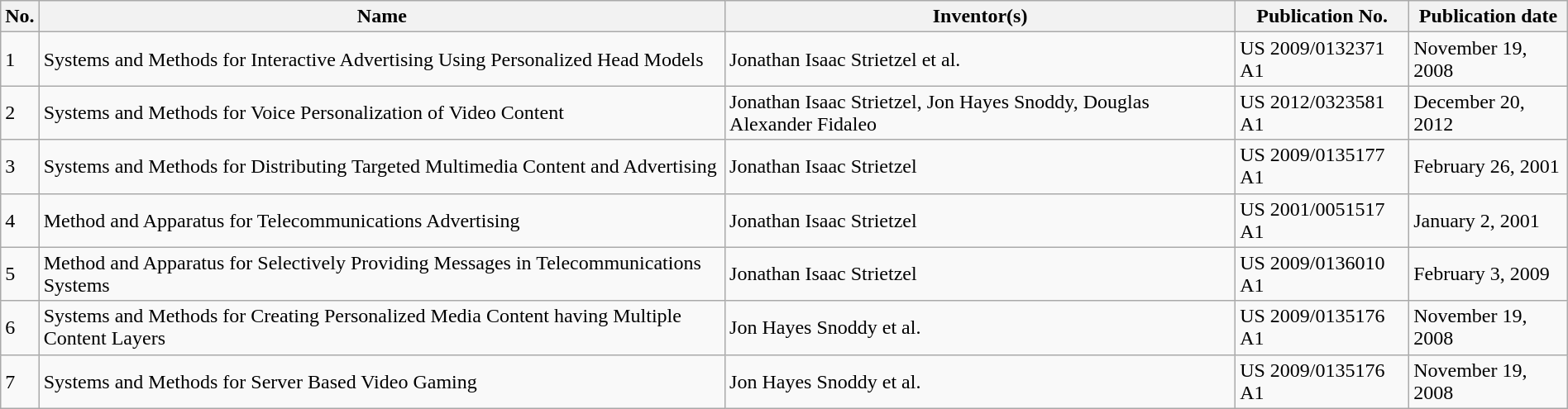<table class="wikitable" style="margin: 1em auto 1em auto;">
<tr>
<th scope="col">No.</th>
<th scope="col">Name</th>
<th scope="col">Inventor(s)</th>
<th scope="col">Publication No.</th>
<th scope="col">Publication date</th>
</tr>
<tr>
<td>1</td>
<td>Systems and Methods for Interactive Advertising Using Personalized Head Models</td>
<td>Jonathan Isaac Strietzel et al.</td>
<td>US 2009/0132371 A1</td>
<td>November 19, 2008</td>
</tr>
<tr>
<td>2</td>
<td>Systems and Methods for Voice Personalization of Video Content</td>
<td>Jonathan Isaac Strietzel, Jon Hayes Snoddy, Douglas Alexander Fidaleo</td>
<td>US 2012/0323581 A1</td>
<td>December 20, 2012</td>
</tr>
<tr>
<td>3</td>
<td>Systems and Methods for Distributing Targeted Multimedia Content and Advertising</td>
<td>Jonathan Isaac Strietzel</td>
<td>US 2009/0135177 A1</td>
<td>February 26, 2001</td>
</tr>
<tr>
<td>4</td>
<td>Method and Apparatus for Telecommunications Advertising</td>
<td>Jonathan Isaac Strietzel</td>
<td>US 2001/0051517 A1</td>
<td>January 2, 2001</td>
</tr>
<tr>
<td>5</td>
<td>Method and Apparatus for Selectively Providing Messages in Telecommunications Systems</td>
<td>Jonathan Isaac Strietzel</td>
<td>US 2009/0136010 A1</td>
<td>February 3, 2009</td>
</tr>
<tr>
<td>6</td>
<td>Systems and Methods for Creating Personalized Media Content having Multiple Content Layers</td>
<td>Jon Hayes Snoddy et al.</td>
<td>US 2009/0135176 A1</td>
<td>November 19, 2008</td>
</tr>
<tr>
<td>7</td>
<td>Systems and Methods for Server Based Video Gaming</td>
<td>Jon Hayes Snoddy et al.</td>
<td>US 2009/0135176 A1</td>
<td>November 19, 2008</td>
</tr>
</table>
